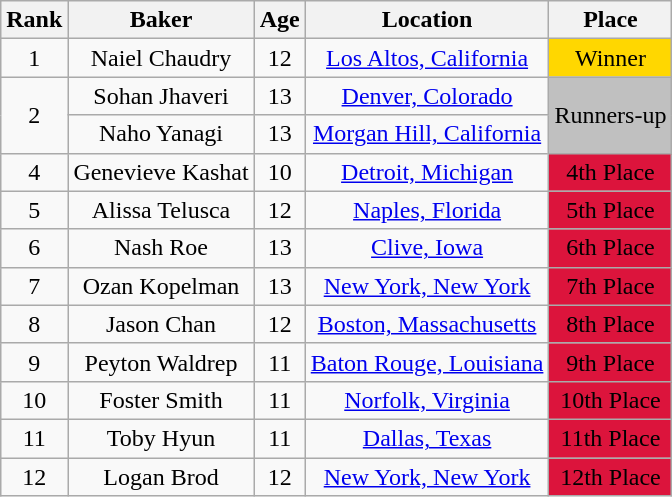<table class="wikitable" style="text-align:center;">
<tr>
<th>Rank</th>
<th>Baker</th>
<th>Age</th>
<th>Location</th>
<th>Place</th>
</tr>
<tr>
<td>1</td>
<td>Naiel Chaudry</td>
<td>12</td>
<td><a href='#'>Los Altos, California</a></td>
<td style="background:gold">Winner</td>
</tr>
<tr>
<td rowspan="2">2</td>
<td>Sohan Jhaveri</td>
<td>13</td>
<td><a href='#'>Denver, Colorado</a></td>
<td rowspan="2" style="background:silver">Runners-up</td>
</tr>
<tr>
<td>Naho Yanagi</td>
<td>13</td>
<td><a href='#'>Morgan Hill, California</a></td>
</tr>
<tr>
<td>4</td>
<td>Genevieve Kashat</td>
<td>10</td>
<td><a href='#'>Detroit, Michigan</a></td>
<td style="background:crimson">4th Place</td>
</tr>
<tr>
<td>5</td>
<td>Alissa Telusca</td>
<td>12</td>
<td><a href='#'>Naples, Florida</a></td>
<td style="background:crimson">5th Place</td>
</tr>
<tr>
<td>6</td>
<td>Nash Roe</td>
<td>13</td>
<td><a href='#'>Clive, Iowa</a></td>
<td style="background:crimson">6th Place</td>
</tr>
<tr>
<td>7</td>
<td>Ozan Kopelman</td>
<td>13</td>
<td><a href='#'>New York, New York</a></td>
<td style="background:crimson">7th Place</td>
</tr>
<tr>
<td>8</td>
<td>Jason Chan</td>
<td>12</td>
<td><a href='#'>Boston, Massachusetts</a></td>
<td style="background:crimson">8th Place</td>
</tr>
<tr>
<td>9</td>
<td>Peyton Waldrep</td>
<td>11</td>
<td><a href='#'>Baton Rouge, Louisiana</a></td>
<td style="background:crimson">9th Place</td>
</tr>
<tr>
<td>10</td>
<td>Foster Smith</td>
<td>11</td>
<td><a href='#'>Norfolk, Virginia</a></td>
<td style="background:crimson">10th Place</td>
</tr>
<tr>
<td>11</td>
<td>Toby Hyun</td>
<td>11</td>
<td><a href='#'>Dallas, Texas</a></td>
<td style="background:crimson">11th Place</td>
</tr>
<tr>
<td>12</td>
<td>Logan Brod</td>
<td>12</td>
<td><a href='#'>New York, New York</a></td>
<td style="background:crimson;">12th Place</td>
</tr>
</table>
